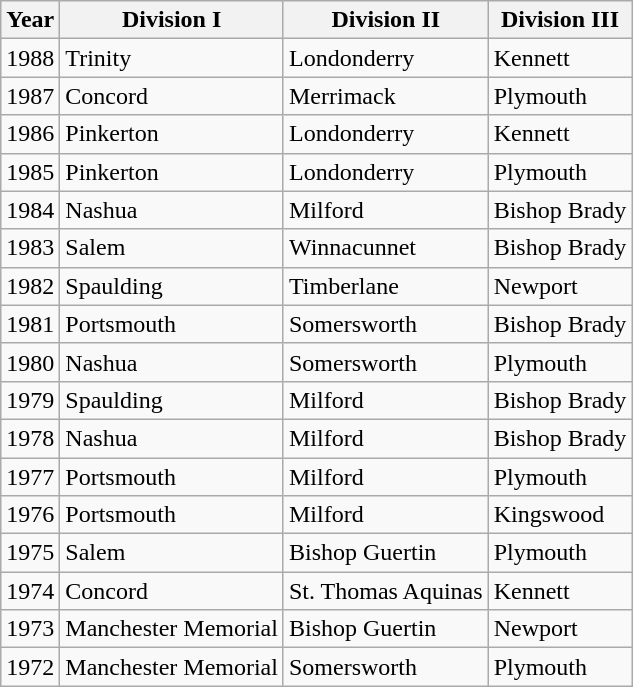<table class="wikitable">
<tr>
<th>Year</th>
<th>Division I</th>
<th>Division II</th>
<th>Division III</th>
</tr>
<tr>
<td>1988</td>
<td>Trinity</td>
<td>Londonderry</td>
<td>Kennett</td>
</tr>
<tr>
<td>1987</td>
<td>Concord</td>
<td>Merrimack</td>
<td>Plymouth</td>
</tr>
<tr>
<td>1986</td>
<td>Pinkerton</td>
<td>Londonderry</td>
<td>Kennett</td>
</tr>
<tr>
<td>1985</td>
<td>Pinkerton</td>
<td>Londonderry</td>
<td>Plymouth</td>
</tr>
<tr>
<td>1984</td>
<td>Nashua</td>
<td>Milford</td>
<td>Bishop Brady</td>
</tr>
<tr>
<td>1983</td>
<td>Salem</td>
<td>Winnacunnet</td>
<td>Bishop Brady</td>
</tr>
<tr>
<td>1982</td>
<td>Spaulding</td>
<td>Timberlane</td>
<td>Newport</td>
</tr>
<tr>
<td>1981</td>
<td>Portsmouth</td>
<td>Somersworth</td>
<td>Bishop Brady</td>
</tr>
<tr>
<td>1980</td>
<td>Nashua</td>
<td>Somersworth</td>
<td>Plymouth</td>
</tr>
<tr>
<td>1979</td>
<td>Spaulding</td>
<td>Milford</td>
<td>Bishop Brady</td>
</tr>
<tr>
<td>1978</td>
<td>Nashua</td>
<td>Milford</td>
<td>Bishop Brady</td>
</tr>
<tr>
<td>1977</td>
<td>Portsmouth</td>
<td>Milford</td>
<td>Plymouth</td>
</tr>
<tr>
<td>1976</td>
<td>Portsmouth</td>
<td>Milford</td>
<td>Kingswood</td>
</tr>
<tr>
<td>1975</td>
<td>Salem</td>
<td>Bishop Guertin</td>
<td>Plymouth</td>
</tr>
<tr>
<td>1974</td>
<td>Concord</td>
<td>St. Thomas Aquinas</td>
<td>Kennett</td>
</tr>
<tr>
<td>1973</td>
<td>Manchester Memorial</td>
<td>Bishop Guertin</td>
<td>Newport</td>
</tr>
<tr>
<td>1972</td>
<td>Manchester Memorial</td>
<td>Somersworth</td>
<td>Plymouth</td>
</tr>
</table>
